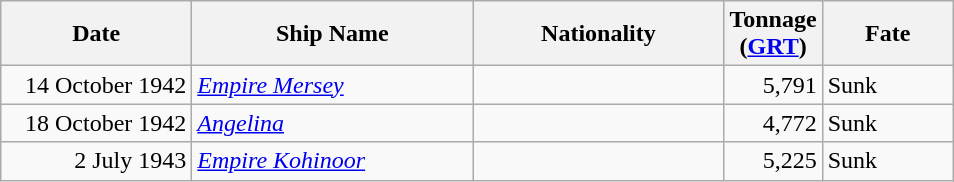<table class="wikitable sortable">
<tr>
<th width="120px">Date</th>
<th width="180px">Ship Name</th>
<th width="160px">Nationality</th>
<th width="25px">Tonnage<br>(<a href='#'>GRT</a>)</th>
<th width="80px">Fate</th>
</tr>
<tr>
<td align="right">14 October 1942</td>
<td align="left"><a href='#'><em>Empire Mersey</em></a></td>
<td align="left"></td>
<td align="right">5,791</td>
<td align="left">Sunk</td>
</tr>
<tr>
<td align="right">18 October 1942</td>
<td align="left"><a href='#'><em>Angelina</em></a></td>
<td align="left"></td>
<td align="right">4,772</td>
<td align="left">Sunk</td>
</tr>
<tr>
<td align="right">2 July 1943</td>
<td align="left"><a href='#'><em>Empire Kohinoor</em></a></td>
<td align="left"></td>
<td align="right">5,225</td>
<td align="left">Sunk</td>
</tr>
</table>
